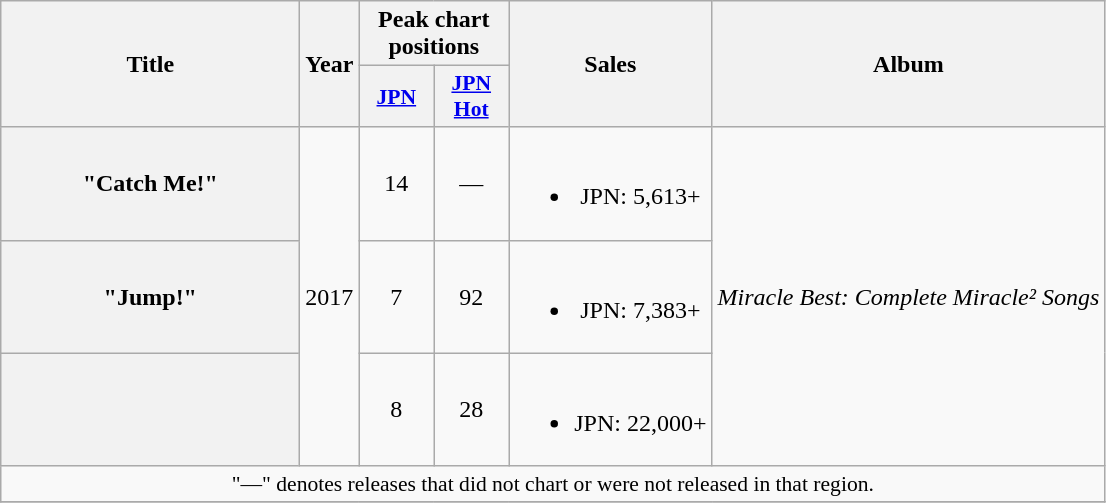<table class="wikitable plainrowheaders" style="text-align:center;">
<tr>
<th scope="col" rowspan="2" style="width:12em;">Title</th>
<th scope="col" rowspan="2">Year</th>
<th scope="col" colspan="2">Peak chart positions</th>
<th scope="col" rowspan="2">Sales</th>
<th scope="col" rowspan="2">Album</th>
</tr>
<tr>
<th scope="col" style="width:3em;font-size:90%;"><a href='#'>JPN</a><br></th>
<th scope="col" style="width:3em;font-size:90%;"><a href='#'>JPN<br>Hot</a><br></th>
</tr>
<tr>
<th scope="row">"Catch Me!"</th>
<td rowspan="3">2017</td>
<td>14</td>
<td>—</td>
<td><br><ul><li>JPN: 5,613+</li></ul></td>
<td rowspan="3"><em>Miracle Best: Complete Miracle² Songs</em></td>
</tr>
<tr>
<th scope="row">"Jump!"</th>
<td>7</td>
<td>92</td>
<td><br><ul><li>JPN: 7,383+</li></ul></td>
</tr>
<tr>
<th scope="row"></th>
<td>8</td>
<td>28</td>
<td><br><ul><li>JPN: 22,000+</li></ul></td>
</tr>
<tr>
<td colspan="6" style="font-size:90%;">"—" denotes releases that did not chart or were not released in that region.</td>
</tr>
<tr>
</tr>
</table>
